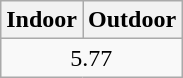<table class="wikitable" border="1" align="upright">
<tr>
<th>Indoor</th>
<th>Outdoor</th>
</tr>
<tr>
<td colspan="2" style="text-align:center;">5.77</td>
</tr>
</table>
